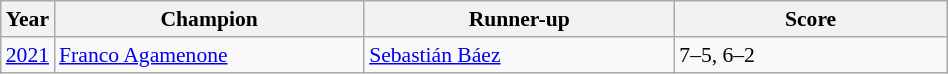<table class="wikitable" style="font-size:90%">
<tr>
<th>Year</th>
<th width="200">Champion</th>
<th width="200">Runner-up</th>
<th width="175">Score</th>
</tr>
<tr>
<td><a href='#'>2021</a></td>
<td> <a href='#'>Franco Agamenone</a></td>
<td> <a href='#'>Sebastián Báez</a></td>
<td>7–5, 6–2</td>
</tr>
</table>
